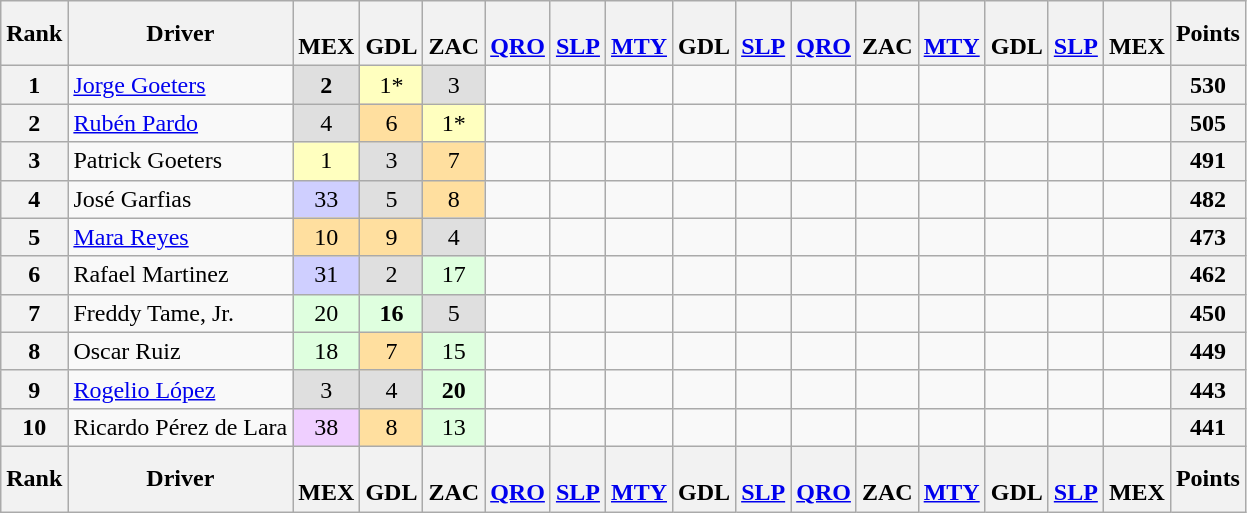<table class="wikitable"  style="text-align:center;">
<tr>
<th>Rank</th>
<th>Driver</th>
<th><br>MEX</th>
<th><br>GDL</th>
<th><br>ZAC</th>
<th><br><a href='#'>QRO</a></th>
<th><br><a href='#'>SLP</a></th>
<th><br><a href='#'>MTY</a></th>
<th><br>GDL</th>
<th><br><a href='#'>SLP</a></th>
<th><br><a href='#'>QRO</a></th>
<th><br>ZAC</th>
<th><br><a href='#'>MTY</a></th>
<th><br>GDL</th>
<th><br><a href='#'>SLP</a></th>
<th><br>MEX</th>
<th>Points</th>
</tr>
<tr>
<th>1</th>
<td align="left"> <a href='#'>Jorge Goeters</a></td>
<td style="background:#DFDFDF;"><strong>2</strong></td>
<td style="background:#FFFFBF;">1*</td>
<td style="background:#DFDFDF;">3</td>
<td></td>
<td></td>
<td></td>
<td></td>
<td></td>
<td></td>
<td></td>
<td></td>
<td></td>
<td></td>
<td></td>
<th>530</th>
</tr>
<tr>
<th>2</th>
<td align="left"> <a href='#'>Rubén Pardo</a></td>
<td style="background:#DFDFDF;">4</td>
<td style="background:#FFDF9F;">6</td>
<td style="background:#FFFFBF;">1*</td>
<td></td>
<td></td>
<td></td>
<td></td>
<td></td>
<td></td>
<td></td>
<td></td>
<td></td>
<td></td>
<td></td>
<th>505</th>
</tr>
<tr>
<th>3</th>
<td align="left"> Patrick Goeters</td>
<td style="background:#FFFFBF;">1</td>
<td style="background:#DFDFDF;">3</td>
<td style="background:#FFDF9F;">7</td>
<td></td>
<td></td>
<td></td>
<td></td>
<td></td>
<td></td>
<td></td>
<td></td>
<td></td>
<td></td>
<td></td>
<th>491</th>
</tr>
<tr>
<th>4</th>
<td align="left"> José Garfias</td>
<td style="background:#CFCFFF;">33</td>
<td style="background:#DFDFDF;">5</td>
<td style="background:#FFDF9F;">8</td>
<td></td>
<td></td>
<td></td>
<td></td>
<td></td>
<td></td>
<td></td>
<td></td>
<td></td>
<td></td>
<td></td>
<th>482</th>
</tr>
<tr>
<th>5</th>
<td align="left"> <a href='#'>Mara Reyes</a></td>
<td style="background:#FFDF9F;">10</td>
<td style="background:#FFDF9F;">9</td>
<td style="background:#DFDFDF;">4</td>
<td></td>
<td></td>
<td></td>
<td></td>
<td></td>
<td></td>
<td></td>
<td></td>
<td></td>
<td></td>
<td></td>
<th>473</th>
</tr>
<tr>
<th>6</th>
<td align="left"> Rafael Martinez</td>
<td style="background:#CFCFFF;">31</td>
<td style="background:#DFDFDF;">2</td>
<td style="background:#DFFFDF;">17</td>
<td></td>
<td></td>
<td></td>
<td></td>
<td></td>
<td></td>
<td></td>
<td></td>
<td></td>
<td></td>
<td></td>
<th>462</th>
</tr>
<tr>
<th>7</th>
<td align="left"> Freddy Tame, Jr.</td>
<td style="background:#DFFFDF;">20</td>
<td style="background:#DFFFDF;"><strong>16</strong></td>
<td style="background:#DFDFDF;">5</td>
<td></td>
<td></td>
<td></td>
<td></td>
<td></td>
<td></td>
<td></td>
<td></td>
<td></td>
<td></td>
<td></td>
<th>450</th>
</tr>
<tr>
<th>8</th>
<td align="left"> Oscar Ruiz</td>
<td style="background:#DFFFDF;">18</td>
<td style="background:#FFDF9F;">7</td>
<td style="background:#DFFFDF;">15</td>
<td></td>
<td></td>
<td></td>
<td></td>
<td></td>
<td></td>
<td></td>
<td></td>
<td></td>
<td></td>
<td></td>
<th>449</th>
</tr>
<tr>
<th>9</th>
<td align="left"> <a href='#'>Rogelio López</a></td>
<td style="background:#DFDFDF;">3</td>
<td style="background:#DFDFDF;">4</td>
<td style="background:#DFFFDF;"><strong>20</strong></td>
<td></td>
<td></td>
<td></td>
<td></td>
<td></td>
<td></td>
<td></td>
<td></td>
<td></td>
<td></td>
<td></td>
<th>443</th>
</tr>
<tr>
<th>10</th>
<td align="left"> Ricardo Pérez de Lara</td>
<td style="background:#EFCFFF;">38</td>
<td style="background:#FFDF9F;">8</td>
<td style="background:#DFFFDF;">13</td>
<td></td>
<td></td>
<td></td>
<td></td>
<td></td>
<td></td>
<td></td>
<td></td>
<td></td>
<td></td>
<td></td>
<th>441</th>
</tr>
<tr>
<th>Rank</th>
<th>Driver</th>
<th><br>MEX</th>
<th><br>GDL</th>
<th><br>ZAC</th>
<th><br><a href='#'>QRO</a></th>
<th><br><a href='#'>SLP</a></th>
<th><br><a href='#'>MTY</a></th>
<th><br>GDL</th>
<th><br><a href='#'>SLP</a></th>
<th><br><a href='#'>QRO</a></th>
<th><br>ZAC</th>
<th><br><a href='#'>MTY</a></th>
<th><br>GDL</th>
<th><br><a href='#'>SLP</a></th>
<th><br>MEX</th>
<th>Points</th>
</tr>
</table>
